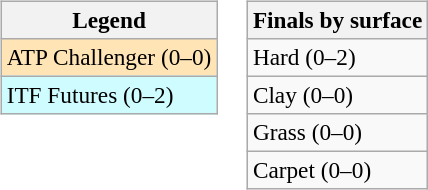<table>
<tr valign=top>
<td><br><table class=wikitable style=font-size:97%>
<tr>
<th>Legend</th>
</tr>
<tr bgcolor=moccasin>
<td>ATP Challenger (0–0)</td>
</tr>
<tr bgcolor=cffcff>
<td>ITF Futures (0–2)</td>
</tr>
</table>
</td>
<td><br><table class=wikitable style=font-size:97%>
<tr>
<th>Finals by surface</th>
</tr>
<tr>
<td>Hard (0–2)</td>
</tr>
<tr>
<td>Clay (0–0)</td>
</tr>
<tr>
<td>Grass (0–0)</td>
</tr>
<tr>
<td>Carpet (0–0)</td>
</tr>
</table>
</td>
</tr>
</table>
